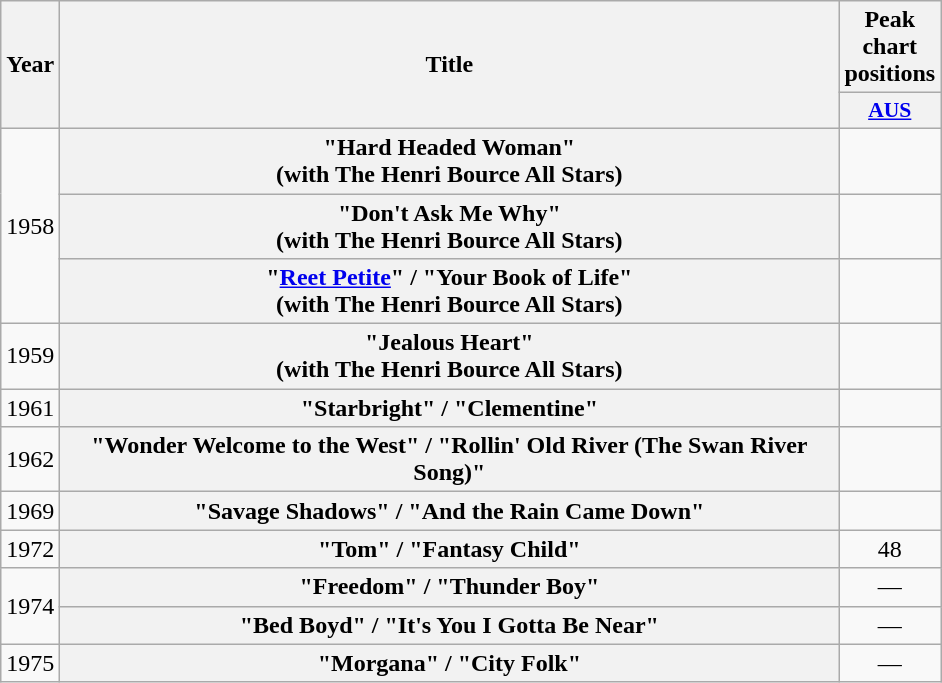<table class="wikitable plainrowheaders" style="text-align:center">
<tr>
<th scope="col" rowspan="2">Year</th>
<th scope="col" rowspan="2" style="width:32em;">Title</th>
<th scope="col" colspan="1">Peak chart positions</th>
</tr>
<tr>
<th scope="col" style="width:3em; font-size:90%"><a href='#'>AUS</a><br></th>
</tr>
<tr>
<td rowspan="3">1958</td>
<th scope="row">"Hard Headed Woman" <br> (with The Henri Bource All Stars)</th>
<td></td>
</tr>
<tr>
<th scope="row">"Don't Ask Me Why" <br> (with The Henri Bource All Stars)</th>
<td></td>
</tr>
<tr>
<th scope="row">"<a href='#'>Reet Petite</a>" / "Your Book of Life" <br> (with The Henri Bource All Stars)</th>
<td></td>
</tr>
<tr>
<td>1959</td>
<th scope="row">"Jealous Heart" <br> (with The Henri Bource All Stars)</th>
<td></td>
</tr>
<tr>
<td>1961</td>
<th scope="row">"Starbright" / "Clementine"</th>
<td></td>
</tr>
<tr>
<td>1962</td>
<th scope="row">"Wonder Welcome to the West" / "Rollin' Old River (The Swan River Song)"</th>
<td></td>
</tr>
<tr>
<td>1969</td>
<th scope="row">"Savage Shadows" / "And the Rain Came Down"</th>
<td></td>
</tr>
<tr>
<td>1972</td>
<th scope="row">"Tom" / "Fantasy Child"</th>
<td>48</td>
</tr>
<tr>
<td rowspan="2">1974</td>
<th scope="row">"Freedom" / "Thunder Boy"</th>
<td>—</td>
</tr>
<tr>
<th scope="row">"Bed Boyd" / "It's You I Gotta Be Near"</th>
<td>—</td>
</tr>
<tr>
<td>1975</td>
<th scope="row">"Morgana" / "City Folk"</th>
<td>—</td>
</tr>
</table>
